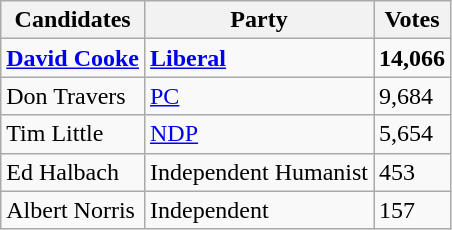<table class="wikitable">
<tr>
<th>Candidates</th>
<th>Party</th>
<th>Votes</th>
</tr>
<tr>
<td><a href='#'><strong>David Cooke</strong></a></td>
<td><a href='#'><strong>Liberal</strong></a></td>
<td><strong>14,066</strong></td>
</tr>
<tr>
<td>Don Travers</td>
<td><a href='#'>PC</a></td>
<td>9,684</td>
</tr>
<tr>
<td>Tim Little</td>
<td><a href='#'>NDP</a></td>
<td>5,654</td>
</tr>
<tr>
<td>Ed Halbach</td>
<td>Independent Humanist</td>
<td>453</td>
</tr>
<tr>
<td>Albert Norris</td>
<td>Independent</td>
<td>157</td>
</tr>
</table>
